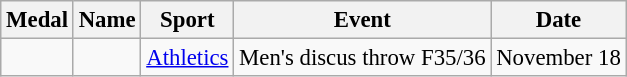<table class="wikitable sortable" border="1" style="font-size:95%">
<tr>
<th>Medal</th>
<th>Name</th>
<th>Sport</th>
<th>Event</th>
<th>Date</th>
</tr>
<tr>
<td></td>
<td></td>
<td><a href='#'>Athletics</a></td>
<td>Men's discus throw F35/36</td>
<td>November 18</td>
</tr>
</table>
